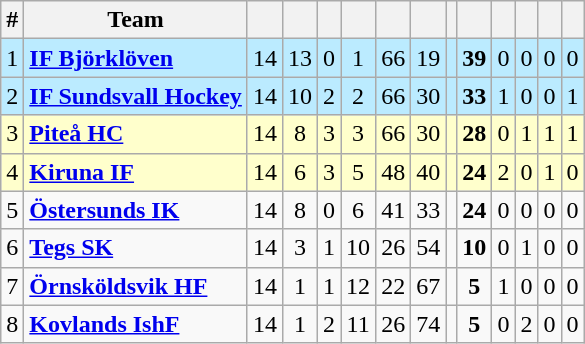<table class="wikitable sortable">
<tr>
<th>#</th>
<th>Team</th>
<th></th>
<th></th>
<th></th>
<th></th>
<th></th>
<th></th>
<th></th>
<th></th>
<th></th>
<th></th>
<th></th>
<th></th>
</tr>
<tr style="background: #BBEBFF;">
<td>1</td>
<td><strong><a href='#'>IF Björklöven</a></strong></td>
<td style="text-align: center;">14</td>
<td style="text-align: center;">13</td>
<td style="text-align: center;">0</td>
<td style="text-align: center;">1</td>
<td style="text-align: center;">66</td>
<td style="text-align: center;">19</td>
<td style="text-align: center;"></td>
<td style="text-align: center;"><strong>39</strong></td>
<td style="text-align: center;">0</td>
<td style="text-align: center;">0</td>
<td style="text-align: center;">0</td>
<td style="text-align: center;">0</td>
</tr>
<tr style="background: #BBEBFF;">
<td>2</td>
<td><strong><a href='#'>IF Sundsvall Hockey</a></strong></td>
<td style="text-align: center;">14</td>
<td style="text-align: center;">10</td>
<td style="text-align: center;">2</td>
<td style="text-align: center;">2</td>
<td style="text-align: center;">66</td>
<td style="text-align: center;">30</td>
<td style="text-align: center;"></td>
<td style="text-align: center;"><strong>33</strong></td>
<td style="text-align: center;">1</td>
<td style="text-align: center;">0</td>
<td style="text-align: center;">0</td>
<td style="text-align: center;">1</td>
</tr>
<tr style="background: #FFFFCC;">
<td>3</td>
<td><strong><a href='#'>Piteå HC</a></strong></td>
<td style="text-align: center;">14</td>
<td style="text-align: center;">8</td>
<td style="text-align: center;">3</td>
<td style="text-align: center;">3</td>
<td style="text-align: center;">66</td>
<td style="text-align: center;">30</td>
<td style="text-align: center;"></td>
<td style="text-align: center;"><strong>28</strong></td>
<td style="text-align: center;">0</td>
<td style="text-align: center;">1</td>
<td style="text-align: center;">1</td>
<td style="text-align: center;">1</td>
</tr>
<tr style="background: #FFFFCC;">
<td>4</td>
<td><strong><a href='#'>Kiruna IF</a></strong></td>
<td style="text-align: center;">14</td>
<td style="text-align: center;">6</td>
<td style="text-align: center;">3</td>
<td style="text-align: center;">5</td>
<td style="text-align: center;">48</td>
<td style="text-align: center;">40</td>
<td style="text-align: center;"></td>
<td style="text-align: center;"><strong>24</strong></td>
<td style="text-align: center;">2</td>
<td style="text-align: center;">0</td>
<td style="text-align: center;">1</td>
<td style="text-align: center;">0</td>
</tr>
<tr>
<td>5</td>
<td><strong><a href='#'>Östersunds IK</a></strong></td>
<td style="text-align: center;">14</td>
<td style="text-align: center;">8</td>
<td style="text-align: center;">0</td>
<td style="text-align: center;">6</td>
<td style="text-align: center;">41</td>
<td style="text-align: center;">33</td>
<td style="text-align: center;"></td>
<td style="text-align: center;"><strong>24</strong></td>
<td style="text-align: center;">0</td>
<td style="text-align: center;">0</td>
<td style="text-align: center;">0</td>
<td style="text-align: center;">0</td>
</tr>
<tr>
<td>6</td>
<td><strong><a href='#'>Tegs SK</a></strong></td>
<td style="text-align: center;">14</td>
<td style="text-align: center;">3</td>
<td style="text-align: center;">1</td>
<td style="text-align: center;">10</td>
<td style="text-align: center;">26</td>
<td style="text-align: center;">54</td>
<td style="text-align: center;"></td>
<td style="text-align: center;"><strong>10</strong></td>
<td style="text-align: center;">0</td>
<td style="text-align: center;">1</td>
<td style="text-align: center;">0</td>
<td style="text-align: center;">0</td>
</tr>
<tr>
<td>7</td>
<td><strong><a href='#'>Örnsköldsvik HF</a></strong></td>
<td style="text-align: center;">14</td>
<td style="text-align: center;">1</td>
<td style="text-align: center;">1</td>
<td style="text-align: center;">12</td>
<td style="text-align: center;">22</td>
<td style="text-align: center;">67</td>
<td style="text-align: center;"></td>
<td style="text-align: center;"><strong>5</strong></td>
<td style="text-align: center;">1</td>
<td style="text-align: center;">0</td>
<td style="text-align: center;">0</td>
<td style="text-align: center;">0</td>
</tr>
<tr>
<td>8</td>
<td><strong><a href='#'>Kovlands IshF</a></strong></td>
<td style="text-align: center;">14</td>
<td style="text-align: center;">1</td>
<td style="text-align: center;">2</td>
<td style="text-align: center;">11</td>
<td style="text-align: center;">26</td>
<td style="text-align: center;">74</td>
<td style="text-align: center;"></td>
<td style="text-align: center;"><strong>5</strong></td>
<td style="text-align: center;">0</td>
<td style="text-align: center;">2</td>
<td style="text-align: center;">0</td>
<td style="text-align: center;">0</td>
</tr>
</table>
